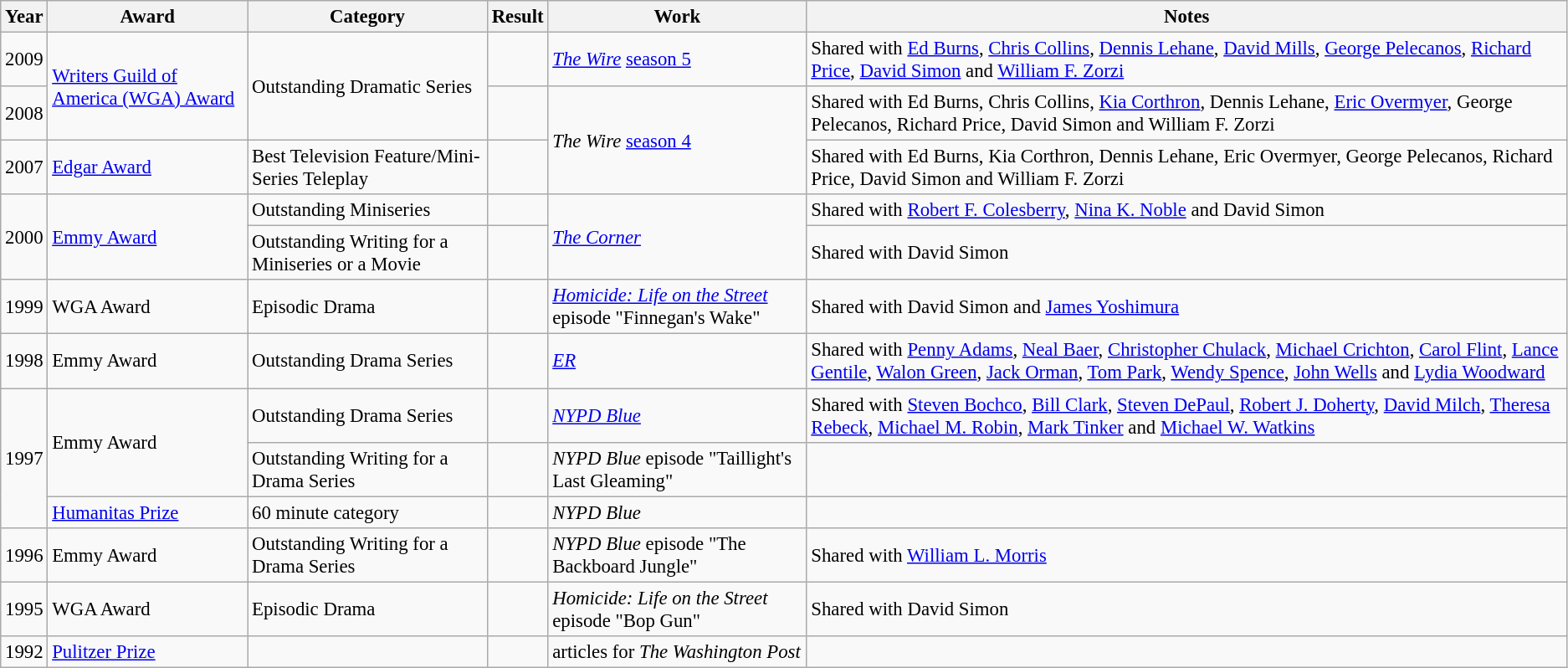<table class="wikitable" style="font-size: 95%;">
<tr>
<th>Year</th>
<th>Award</th>
<th>Category</th>
<th>Result</th>
<th>Work</th>
<th>Notes</th>
</tr>
<tr>
<td>2009</td>
<td rowspan=2><a href='#'>Writers Guild of America (WGA) Award</a></td>
<td rowspan=2>Outstanding Dramatic Series</td>
<td></td>
<td><em><a href='#'>The Wire</a></em> <a href='#'>season 5</a></td>
<td>Shared with <a href='#'>Ed Burns</a>, <a href='#'>Chris Collins</a>, <a href='#'>Dennis Lehane</a>, <a href='#'>David Mills</a>, <a href='#'>George Pelecanos</a>, <a href='#'>Richard Price</a>, <a href='#'>David Simon</a> and <a href='#'>William F. Zorzi</a></td>
</tr>
<tr>
<td>2008</td>
<td></td>
<td rowspan=2><em>The Wire</em> <a href='#'>season 4</a></td>
<td>Shared with Ed Burns, Chris Collins, <a href='#'>Kia Corthron</a>, Dennis Lehane, <a href='#'>Eric Overmyer</a>, George Pelecanos, Richard Price, David Simon and William F. Zorzi</td>
</tr>
<tr>
<td>2007</td>
<td><a href='#'>Edgar Award</a></td>
<td>Best Television Feature/Mini-Series Teleplay</td>
<td></td>
<td>Shared with Ed Burns, Kia Corthron, Dennis Lehane, Eric Overmyer, George Pelecanos, Richard Price, David Simon and William F. Zorzi</td>
</tr>
<tr>
<td rowspan=2>2000</td>
<td rowspan=2><a href='#'>Emmy Award</a></td>
<td>Outstanding Miniseries</td>
<td></td>
<td rowspan=2><em><a href='#'>The Corner</a></em></td>
<td>Shared with <a href='#'>Robert F. Colesberry</a>, <a href='#'>Nina K. Noble</a> and David Simon</td>
</tr>
<tr>
<td>Outstanding Writing for a Miniseries or a Movie</td>
<td></td>
<td>Shared with David Simon</td>
</tr>
<tr>
<td>1999</td>
<td>WGA Award</td>
<td>Episodic Drama</td>
<td></td>
<td><em><a href='#'>Homicide: Life on the Street</a></em> episode "Finnegan's Wake"</td>
<td>Shared with David Simon and <a href='#'>James Yoshimura</a></td>
</tr>
<tr>
<td>1998</td>
<td>Emmy Award</td>
<td>Outstanding Drama Series</td>
<td></td>
<td><em><a href='#'>ER</a></em></td>
<td>Shared with <a href='#'>Penny Adams</a>, <a href='#'>Neal Baer</a>, <a href='#'>Christopher Chulack</a>, <a href='#'>Michael Crichton</a>, <a href='#'>Carol Flint</a>, <a href='#'>Lance Gentile</a>, <a href='#'>Walon Green</a>, <a href='#'>Jack Orman</a>, <a href='#'>Tom Park</a>, <a href='#'>Wendy Spence</a>, <a href='#'>John Wells</a> and <a href='#'>Lydia Woodward</a></td>
</tr>
<tr>
<td rowspan=3>1997</td>
<td rowspan=2>Emmy Award</td>
<td>Outstanding Drama Series</td>
<td></td>
<td><em><a href='#'>NYPD Blue</a></em></td>
<td>Shared with <a href='#'>Steven Bochco</a>, <a href='#'>Bill Clark</a>, <a href='#'>Steven DePaul</a>, <a href='#'>Robert J. Doherty</a>, <a href='#'>David Milch</a>, <a href='#'>Theresa Rebeck</a>, <a href='#'>Michael M. Robin</a>, <a href='#'>Mark Tinker</a> and <a href='#'>Michael W. Watkins</a></td>
</tr>
<tr>
<td>Outstanding Writing for a Drama Series</td>
<td></td>
<td><em>NYPD Blue</em> episode "Taillight's Last Gleaming"</td>
<td></td>
</tr>
<tr>
<td><a href='#'>Humanitas Prize</a></td>
<td>60 minute category</td>
<td></td>
<td><em>NYPD Blue</em></td>
<td></td>
</tr>
<tr>
<td>1996</td>
<td>Emmy Award</td>
<td>Outstanding Writing for a Drama Series</td>
<td></td>
<td><em>NYPD Blue</em> episode "The Backboard Jungle"</td>
<td>Shared with <a href='#'>William L. Morris</a></td>
</tr>
<tr>
<td>1995</td>
<td>WGA Award</td>
<td>Episodic Drama</td>
<td></td>
<td><em>Homicide: Life on the Street</em> episode "Bop Gun"</td>
<td>Shared with David Simon</td>
</tr>
<tr>
<td>1992</td>
<td><a href='#'>Pulitzer Prize</a></td>
<td></td>
<td></td>
<td>articles for <em>The Washington Post</em></td>
<td></td>
</tr>
</table>
